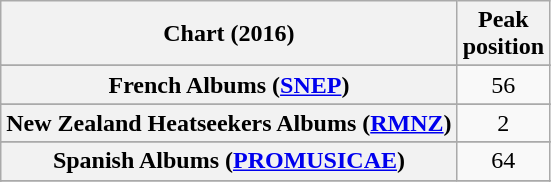<table class="wikitable sortable plainrowheaders" style="text-align:center">
<tr>
<th scope="col">Chart (2016)</th>
<th scope="col">Peak<br> position</th>
</tr>
<tr>
</tr>
<tr>
</tr>
<tr>
</tr>
<tr>
</tr>
<tr>
</tr>
<tr>
</tr>
<tr>
<th scope="row">French Albums (<a href='#'>SNEP</a>)</th>
<td>56</td>
</tr>
<tr>
</tr>
<tr>
</tr>
<tr>
<th scope="row">New Zealand Heatseekers Albums (<a href='#'>RMNZ</a>)</th>
<td>2</td>
</tr>
<tr>
</tr>
<tr>
</tr>
<tr>
<th scope="row">Spanish Albums (<a href='#'>PROMUSICAE</a>)</th>
<td>64</td>
</tr>
<tr>
</tr>
<tr>
</tr>
<tr>
</tr>
<tr>
</tr>
<tr>
</tr>
<tr>
</tr>
<tr>
</tr>
</table>
